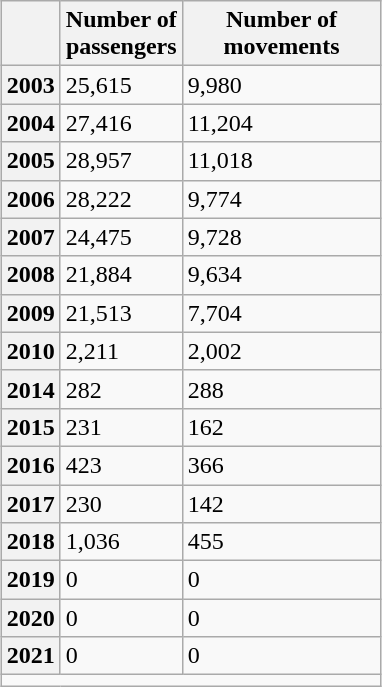<table class="wikitable" style="margin: 1em auto;">
<tr>
<th></th>
<th>Number of<br>passengers</th>
<th style="width:125px">Number of<br>movements</th>
</tr>
<tr>
<th>2003</th>
<td>25,615</td>
<td>9,980</td>
</tr>
<tr>
<th>2004</th>
<td>27,416</td>
<td>11,204</td>
</tr>
<tr>
<th>2005</th>
<td>28,957</td>
<td>11,018</td>
</tr>
<tr>
<th>2006</th>
<td>28,222</td>
<td>9,774</td>
</tr>
<tr>
<th>2007</th>
<td>24,475</td>
<td>9,728</td>
</tr>
<tr>
<th>2008</th>
<td>21,884</td>
<td>9,634</td>
</tr>
<tr>
<th>2009</th>
<td>21,513</td>
<td>7,704</td>
</tr>
<tr>
<th>2010</th>
<td>2,211</td>
<td>2,002</td>
</tr>
<tr>
<th>2014</th>
<td>282</td>
<td>288</td>
</tr>
<tr>
<th>2015</th>
<td>231</td>
<td>162</td>
</tr>
<tr>
<th>2016</th>
<td>423</td>
<td>366</td>
</tr>
<tr>
<th>2017</th>
<td>230</td>
<td>142</td>
</tr>
<tr>
<th>2018</th>
<td>1,036</td>
<td>455</td>
</tr>
<tr>
<th>2019</th>
<td>0</td>
<td>0</td>
</tr>
<tr>
<th>2020</th>
<td>0</td>
<td>0</td>
</tr>
<tr>
<th>2021</th>
<td>0</td>
<td>0</td>
</tr>
<tr>
<td colspan="5" style="text-align:right;"></td>
</tr>
</table>
